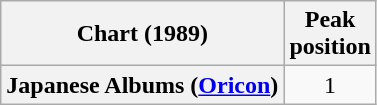<table class="wikitable plainrowheaders" style="text-align:center">
<tr>
<th scope="col">Chart (1989)</th>
<th scope="col">Peak<br> position</th>
</tr>
<tr>
<th scope="row">Japanese Albums (<a href='#'>Oricon</a>)</th>
<td>1</td>
</tr>
</table>
